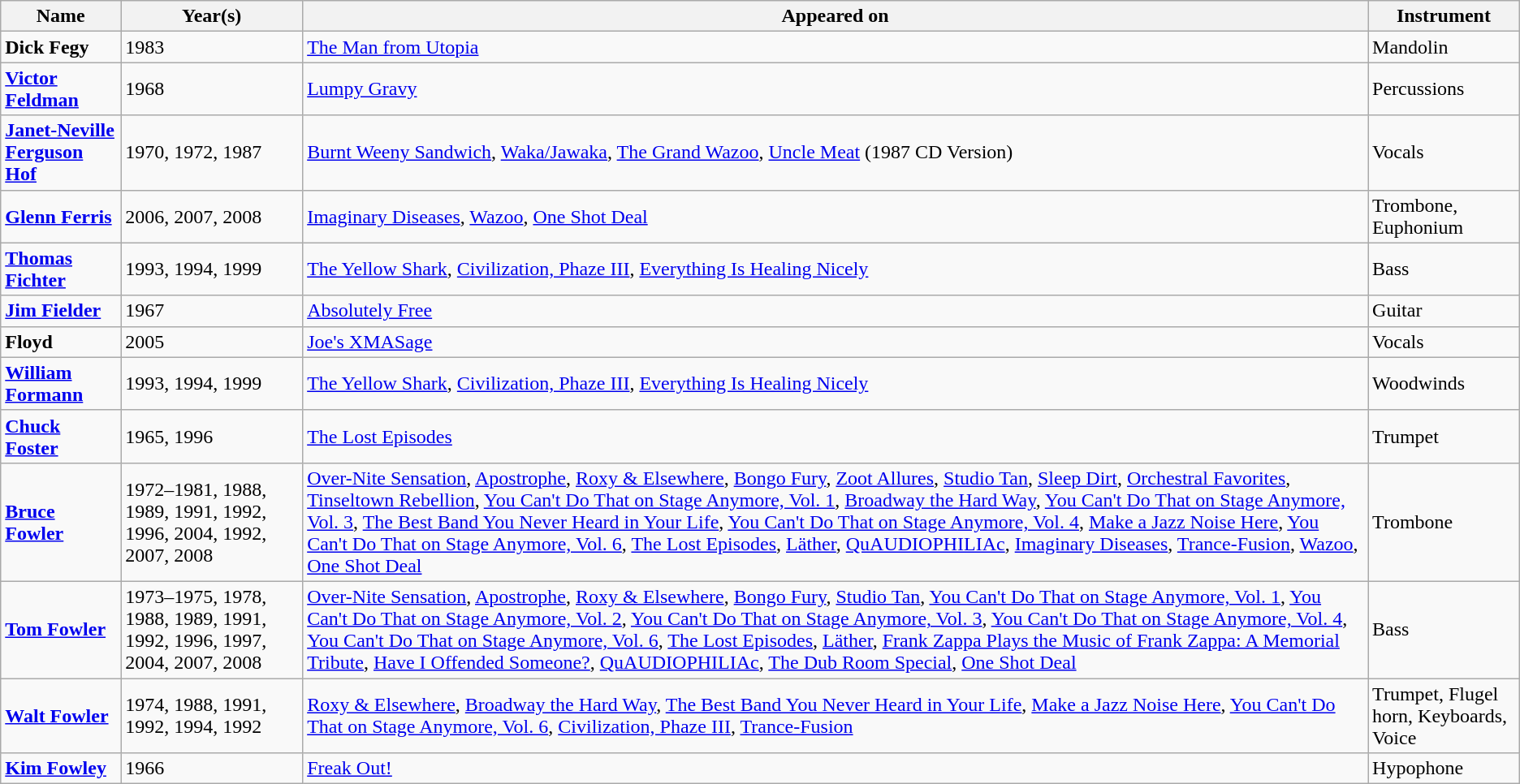<table class="wikitable">
<tr>
<th>Name</th>
<th>Year(s)</th>
<th>Appeared on</th>
<th>Instrument</th>
</tr>
<tr>
<td><strong>Dick Fegy</strong></td>
<td>1983</td>
<td><a href='#'>The Man from Utopia</a></td>
<td>Mandolin</td>
</tr>
<tr>
<td><strong><a href='#'>Victor Feldman</a></strong></td>
<td>1968</td>
<td><a href='#'>Lumpy Gravy</a></td>
<td>Percussions</td>
</tr>
<tr>
<td><strong><a href='#'>Janet-Neville Ferguson Hof</a></strong></td>
<td>1970, 1972, 1987</td>
<td><a href='#'>Burnt Weeny Sandwich</a>, <a href='#'>Waka/Jawaka</a>, <a href='#'>The Grand Wazoo</a>, <a href='#'>Uncle Meat</a> (1987 CD Version)</td>
<td>Vocals</td>
</tr>
<tr>
<td><strong><a href='#'>Glenn Ferris</a></strong></td>
<td>2006, 2007, 2008</td>
<td><a href='#'>Imaginary Diseases</a>, <a href='#'>Wazoo</a>, <a href='#'>One Shot Deal</a></td>
<td>Trombone, Euphonium</td>
</tr>
<tr>
<td><strong><a href='#'>Thomas Fichter</a></strong></td>
<td>1993, 1994, 1999</td>
<td><a href='#'>The Yellow Shark</a>, <a href='#'>Civilization, Phaze III</a>, <a href='#'>Everything Is Healing Nicely</a></td>
<td>Bass</td>
</tr>
<tr>
<td><strong><a href='#'>Jim Fielder</a></strong></td>
<td>1967</td>
<td><a href='#'>Absolutely Free</a></td>
<td>Guitar</td>
</tr>
<tr>
<td><strong>Floyd</strong></td>
<td>2005</td>
<td><a href='#'>Joe's XMASage</a></td>
<td>Vocals</td>
</tr>
<tr>
<td><strong><a href='#'>William Formann</a></strong></td>
<td>1993, 1994, 1999</td>
<td><a href='#'>The Yellow Shark</a>, <a href='#'>Civilization, Phaze III</a>, <a href='#'>Everything Is Healing Nicely</a></td>
<td>Woodwinds</td>
</tr>
<tr>
<td><strong><a href='#'>Chuck Foster</a></strong></td>
<td>1965, 1996</td>
<td><a href='#'>The Lost Episodes</a></td>
<td>Trumpet</td>
</tr>
<tr>
<td><strong><a href='#'>Bruce Fowler</a></strong></td>
<td>1972–1981, 1988, 1989, 1991, 1992, 1996, 2004, 1992, 2007, 2008</td>
<td><a href='#'>Over-Nite Sensation</a>, <a href='#'>Apostrophe</a>, <a href='#'>Roxy & Elsewhere</a>, <a href='#'>Bongo Fury</a>, <a href='#'>Zoot Allures</a>, <a href='#'>Studio Tan</a>, <a href='#'>Sleep Dirt</a>, <a href='#'>Orchestral Favorites</a>, <a href='#'>Tinseltown Rebellion</a>, <a href='#'>You Can't Do That on Stage Anymore, Vol. 1</a>, <a href='#'>Broadway the Hard Way</a>, <a href='#'>You Can't Do That on Stage Anymore, Vol. 3</a>, <a href='#'>The Best Band You Never Heard in Your Life</a>, <a href='#'>You Can't Do That on Stage Anymore, Vol. 4</a>, <a href='#'>Make a Jazz Noise Here</a>, <a href='#'>You Can't Do That on Stage Anymore, Vol. 6</a>, <a href='#'>The Lost Episodes</a>, <a href='#'>Läther</a>, <a href='#'>QuAUDIOPHILIAc</a>, <a href='#'>Imaginary Diseases</a>, <a href='#'>Trance-Fusion</a>, <a href='#'>Wazoo</a>, <a href='#'>One Shot Deal</a></td>
<td>Trombone</td>
</tr>
<tr>
<td><strong><a href='#'>Tom Fowler</a></strong></td>
<td>1973–1975, 1978, 1988, 1989, 1991, 1992, 1996, 1997, 2004, 2007, 2008</td>
<td><a href='#'>Over-Nite Sensation</a>, <a href='#'>Apostrophe</a>, <a href='#'>Roxy & Elsewhere</a>, <a href='#'>Bongo Fury</a>, <a href='#'>Studio Tan</a>, <a href='#'>You Can't Do That on Stage Anymore, Vol. 1</a>, <a href='#'>You Can't Do That on Stage Anymore, Vol. 2</a>, <a href='#'>You Can't Do That on Stage Anymore, Vol. 3</a>, <a href='#'>You Can't Do That on Stage Anymore, Vol. 4</a>, <a href='#'>You Can't Do That on Stage Anymore, Vol. 6</a>, <a href='#'>The Lost Episodes</a>, <a href='#'>Läther</a>, <a href='#'>Frank Zappa Plays the Music of Frank Zappa: A Memorial Tribute</a>, <a href='#'>Have I Offended Someone?</a>, <a href='#'>QuAUDIOPHILIAc</a>, <a href='#'>The Dub Room Special</a>, <a href='#'>One Shot Deal</a></td>
<td>Bass</td>
</tr>
<tr>
<td><strong><a href='#'>Walt Fowler</a></strong></td>
<td>1974, 1988, 1991, 1992, 1994, 1992</td>
<td><a href='#'>Roxy & Elsewhere</a>, <a href='#'>Broadway the Hard Way</a>, <a href='#'>The Best Band You Never Heard in Your Life</a>, <a href='#'>Make a Jazz Noise Here</a>, <a href='#'>You Can't Do That on Stage Anymore, Vol. 6</a>, <a href='#'>Civilization, Phaze III</a>, <a href='#'>Trance-Fusion</a></td>
<td>Trumpet, Flugel horn, Keyboards, Voice</td>
</tr>
<tr>
<td><strong><a href='#'>Kim Fowley</a></strong></td>
<td>1966</td>
<td><a href='#'>Freak Out!</a></td>
<td>Hypophone</td>
</tr>
</table>
